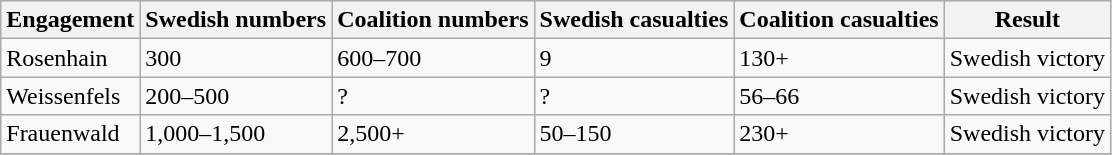<table class="wikitable">
<tr>
<th>Engagement</th>
<th>Swedish numbers</th>
<th>Coalition numbers</th>
<th>Swedish casualties</th>
<th>Coalition casualties</th>
<th>Result</th>
</tr>
<tr>
<td>Rosenhain</td>
<td>300</td>
<td>600–700</td>
<td>9</td>
<td>130+</td>
<td>Swedish victory</td>
</tr>
<tr>
<td>Weissenfels</td>
<td>200–500</td>
<td>?</td>
<td>?</td>
<td>56–66</td>
<td>Swedish victory</td>
</tr>
<tr>
<td>Frauenwald</td>
<td>1,000–1,500</td>
<td>2,500+</td>
<td>50–150</td>
<td>230+</td>
<td>Swedish victory</td>
</tr>
<tr>
</tr>
</table>
